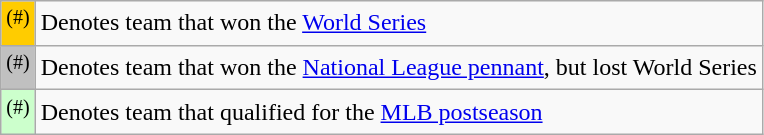<table class="wikitable">
<tr>
<td bgcolor=#FFCC00 align=center width=10px><sup>(#)</sup></td>
<td>Denotes team that won the <a href='#'>World Series</a></td>
</tr>
<tr>
<td bgcolor=#C0C0C0 align=center width=10px><sup>(#)</sup></td>
<td>Denotes team that won the <a href='#'>National League pennant</a>, but lost World Series</td>
</tr>
<tr>
<td bgcolor=#CCFFCC align=center width=10px><sup>(#)</sup></td>
<td>Denotes team that qualified for the <a href='#'>MLB postseason</a></td>
</tr>
</table>
